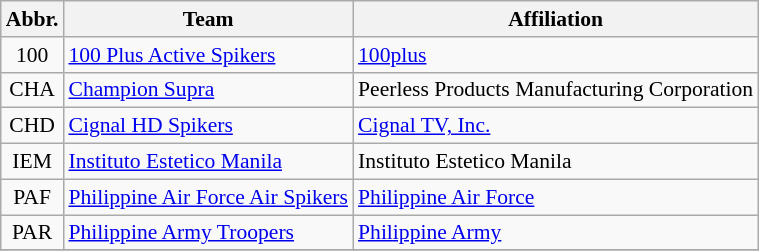<table class="wikitable" style="font-size:90%">
<tr>
<th>Abbr.</th>
<th>Team</th>
<th>Affiliation</th>
</tr>
<tr>
<td style="text-align:center;">100</td>
<td> <a href='#'>100 Plus Active Spikers</a></td>
<td><a href='#'>100plus</a></td>
</tr>
<tr>
<td style="text-align:center;">CHA</td>
<td> <a href='#'>Champion Supra</a></td>
<td>Peerless Products Manufacturing Corporation</td>
</tr>
<tr>
<td style="text-align:center;">CHD</td>
<td> <a href='#'>Cignal HD Spikers</a></td>
<td><a href='#'>Cignal TV, Inc.</a></td>
</tr>
<tr>
<td style="text-align:center;">IEM</td>
<td> <a href='#'>Instituto Estetico Manila</a></td>
<td>Instituto Estetico Manila</td>
</tr>
<tr>
<td style="text-align:center;">PAF</td>
<td> <a href='#'>Philippine Air Force Air Spikers</a></td>
<td><a href='#'>Philippine Air Force</a></td>
</tr>
<tr>
<td style="text-align:center;">PAR</td>
<td> <a href='#'>Philippine Army Troopers</a></td>
<td><a href='#'>Philippine Army</a></td>
</tr>
<tr>
</tr>
</table>
